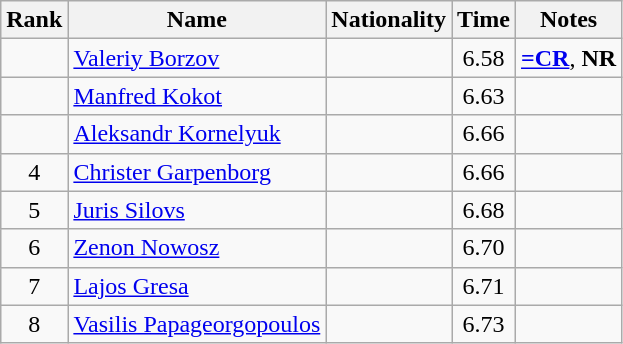<table class="wikitable sortable" style="text-align:center">
<tr>
<th>Rank</th>
<th>Name</th>
<th>Nationality</th>
<th>Time</th>
<th>Notes</th>
</tr>
<tr>
<td></td>
<td align="left"><a href='#'>Valeriy Borzov</a></td>
<td align=left></td>
<td>6.58</td>
<td><strong><a href='#'>=CR</a></strong>, <strong>NR</strong></td>
</tr>
<tr>
<td></td>
<td align="left"><a href='#'>Manfred Kokot</a></td>
<td align=left></td>
<td>6.63</td>
<td></td>
</tr>
<tr>
<td></td>
<td align="left"><a href='#'>Aleksandr Kornelyuk</a></td>
<td align=left></td>
<td>6.66</td>
<td></td>
</tr>
<tr>
<td>4</td>
<td align="left"><a href='#'>Christer Garpenborg</a></td>
<td align=left></td>
<td>6.66</td>
<td></td>
</tr>
<tr>
<td>5</td>
<td align="left"><a href='#'>Juris Silovs</a></td>
<td align=left></td>
<td>6.68</td>
<td></td>
</tr>
<tr>
<td>6</td>
<td align="left"><a href='#'>Zenon Nowosz</a></td>
<td align=left></td>
<td>6.70</td>
<td></td>
</tr>
<tr>
<td>7</td>
<td align="left"><a href='#'>Lajos Gresa</a></td>
<td align=left></td>
<td>6.71</td>
<td></td>
</tr>
<tr>
<td>8</td>
<td align="left"><a href='#'>Vasilis Papageorgopoulos</a></td>
<td align=left></td>
<td>6.73</td>
<td></td>
</tr>
</table>
